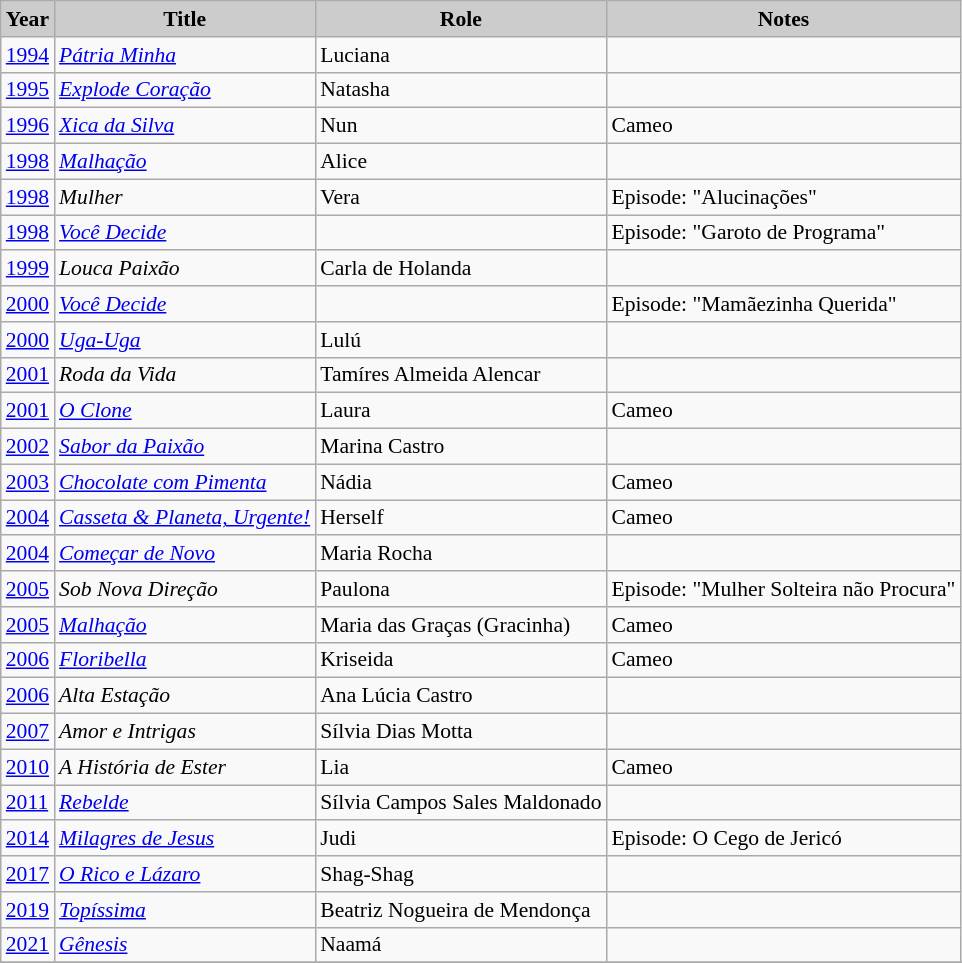<table class="wikitable" style="font-size:90%;">
<tr>
<th style="background: #CCCCCC;">Year</th>
<th style="background: #CCCCCC;">Title</th>
<th style="background: #CCCCCC;">Role</th>
<th style="background: #CCCCCC;">Notes</th>
</tr>
<tr>
<td><a href='#'>1994</a></td>
<td><em><a href='#'>Pátria Minha</a></em></td>
<td>Luciana</td>
<td></td>
</tr>
<tr>
<td><a href='#'>1995</a></td>
<td><em><a href='#'>Explode Coração</a></em></td>
<td>Natasha</td>
<td></td>
</tr>
<tr>
<td><a href='#'>1996</a></td>
<td><em><a href='#'>Xica da Silva</a></em></td>
<td>Nun</td>
<td>Cameo</td>
</tr>
<tr>
<td><a href='#'>1998</a></td>
<td><em><a href='#'>Malhação</a></em></td>
<td>Alice</td>
<td></td>
</tr>
<tr>
<td><a href='#'>1998</a></td>
<td><em>Mulher</em></td>
<td>Vera</td>
<td>Episode: "Alucinações"</td>
</tr>
<tr>
<td><a href='#'>1998</a></td>
<td><em><a href='#'>Você Decide</a></em></td>
<td></td>
<td>Episode: "Garoto de Programa"</td>
</tr>
<tr>
<td><a href='#'>1999</a></td>
<td><em>Louca Paixão</em></td>
<td>Carla de Holanda</td>
<td></td>
</tr>
<tr>
<td><a href='#'>2000</a></td>
<td><em><a href='#'>Você Decide</a></em></td>
<td></td>
<td>Episode: "Mamãezinha Querida"</td>
</tr>
<tr>
<td><a href='#'>2000</a></td>
<td><em><a href='#'>Uga-Uga</a></em></td>
<td>Lulú</td>
<td></td>
</tr>
<tr>
<td><a href='#'>2001</a></td>
<td><em>Roda da Vida</em></td>
<td>Tamíres Almeida Alencar</td>
<td></td>
</tr>
<tr>
<td><a href='#'>2001</a></td>
<td><em><a href='#'>O Clone</a></em></td>
<td>Laura</td>
<td>Cameo</td>
</tr>
<tr>
<td><a href='#'>2002</a></td>
<td><em><a href='#'>Sabor da Paixão</a></em></td>
<td>Marina Castro</td>
<td></td>
</tr>
<tr>
<td><a href='#'>2003</a></td>
<td><em><a href='#'>Chocolate com Pimenta</a></em></td>
<td>Nádia</td>
<td>Cameo</td>
</tr>
<tr>
<td><a href='#'>2004</a></td>
<td><em><a href='#'>Casseta & Planeta, Urgente!</a></em></td>
<td>Herself</td>
<td>Cameo</td>
</tr>
<tr>
<td><a href='#'>2004</a></td>
<td><em><a href='#'>Começar de Novo</a></em></td>
<td>Maria Rocha</td>
<td></td>
</tr>
<tr>
<td><a href='#'>2005</a></td>
<td><em>Sob Nova Direção</em></td>
<td>Paulona</td>
<td>Episode: "Mulher Solteira não Procura"</td>
</tr>
<tr>
<td><a href='#'>2005</a></td>
<td><em><a href='#'>Malhação</a></em></td>
<td>Maria das Graças (Gracinha)</td>
<td>Cameo</td>
</tr>
<tr>
<td><a href='#'>2006</a></td>
<td><em><a href='#'>Floribella</a></em></td>
<td>Kriseida</td>
<td>Cameo</td>
</tr>
<tr>
<td><a href='#'>2006</a></td>
<td><em>Alta Estação</em></td>
<td>Ana Lúcia Castro</td>
<td></td>
</tr>
<tr>
<td><a href='#'>2007</a></td>
<td><em>Amor e Intrigas</em></td>
<td>Sílvia Dias Motta</td>
<td></td>
</tr>
<tr>
<td><a href='#'>2010</a></td>
<td><em>A História de Ester</em></td>
<td>Lia</td>
<td>Cameo</td>
</tr>
<tr>
<td><a href='#'>2011</a></td>
<td><em><a href='#'>Rebelde</a></em></td>
<td>Sílvia Campos Sales Maldonado</td>
<td></td>
</tr>
<tr>
<td><a href='#'>2014</a></td>
<td><em><a href='#'>Milagres de Jesus</a></em></td>
<td>Judi</td>
<td>Episode: O Cego de Jericó</td>
</tr>
<tr>
<td><a href='#'>2017</a></td>
<td><em><a href='#'>O Rico e Lázaro</a></em></td>
<td>Shag-Shag</td>
<td></td>
</tr>
<tr>
<td><a href='#'>2019</a></td>
<td><em><a href='#'>Topíssima</a></em></td>
<td>Beatriz Nogueira de Mendonça</td>
<td></td>
</tr>
<tr>
<td><a href='#'>2021</a></td>
<td><em><a href='#'>Gênesis</a></em></td>
<td>Naamá</td>
<td></td>
</tr>
<tr>
</tr>
</table>
